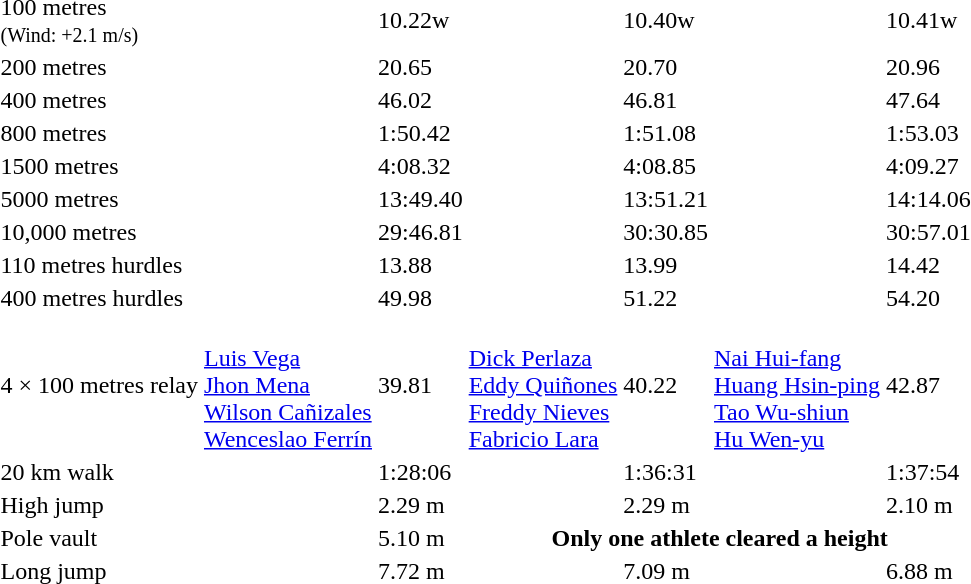<table>
<tr>
<td>100 metres<br><small>(Wind: +2.1 m/s)</small></td>
<td></td>
<td>10.22w</td>
<td></td>
<td>10.40w</td>
<td></td>
<td>10.41w</td>
</tr>
<tr>
<td>200 metres</td>
<td></td>
<td>20.65</td>
<td></td>
<td>20.70</td>
<td></td>
<td>20.96</td>
</tr>
<tr>
<td>400 metres</td>
<td></td>
<td>46.02</td>
<td></td>
<td>46.81</td>
<td></td>
<td>47.64</td>
</tr>
<tr>
<td>800 metres</td>
<td></td>
<td>1:50.42</td>
<td></td>
<td>1:51.08</td>
<td></td>
<td>1:53.03</td>
</tr>
<tr>
<td>1500 metres</td>
<td></td>
<td>4:08.32</td>
<td></td>
<td>4:08.85</td>
<td></td>
<td>4:09.27</td>
</tr>
<tr>
<td>5000 metres</td>
<td></td>
<td>13:49.40</td>
<td></td>
<td>13:51.21</td>
<td></td>
<td>14:14.06</td>
</tr>
<tr>
<td>10,000 metres</td>
<td></td>
<td>29:46.81</td>
<td></td>
<td>30:30.85</td>
<td></td>
<td>30:57.01</td>
</tr>
<tr>
<td>110 metres hurdles</td>
<td></td>
<td>13.88</td>
<td></td>
<td>13.99</td>
<td></td>
<td>14.42</td>
</tr>
<tr>
<td>400 metres hurdles</td>
<td></td>
<td>49.98</td>
<td></td>
<td>51.22</td>
<td></td>
<td>54.20</td>
</tr>
<tr>
<td>4 × 100 metres relay</td>
<td><br><a href='#'>Luis Vega</a><br><a href='#'>Jhon Mena</a><br><a href='#'>Wilson Cañizales</a><br><a href='#'>Wenceslao Ferrín</a></td>
<td>39.81 </td>
<td><br><a href='#'>Dick Perlaza</a><br><a href='#'>Eddy Quiñones</a><br><a href='#'>Freddy Nieves</a><br><a href='#'>Fabricio Lara</a></td>
<td>40.22</td>
<td><br><a href='#'>Nai Hui-fang</a><br><a href='#'>Huang Hsin-ping</a><br><a href='#'>Tao Wu-shiun</a><br><a href='#'>Hu Wen-yu</a></td>
<td>42.87</td>
</tr>
<tr>
<td>20 km walk</td>
<td></td>
<td>1:28:06</td>
<td></td>
<td>1:36:31</td>
<td></td>
<td>1:37:54</td>
</tr>
<tr>
<td>High jump</td>
<td></td>
<td>2.29 m</td>
<td></td>
<td>2.29 m</td>
<td></td>
<td>2.10 m</td>
</tr>
<tr>
<td>Pole vault</td>
<td></td>
<td>5.10 m</td>
<th colspan=4>Only one athlete cleared a height</th>
</tr>
<tr>
<td>Long jump</td>
<td></td>
<td>7.72 m</td>
<td></td>
<td>7.09 m</td>
<td></td>
<td>6.88 m</td>
</tr>
<tr>
</tr>
</table>
